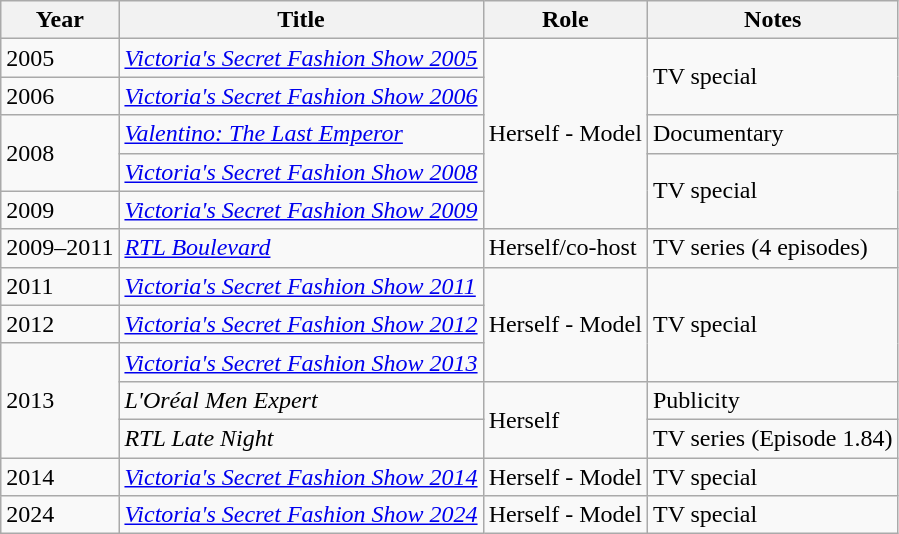<table class="wikitable">
<tr>
<th>Year</th>
<th>Title</th>
<th>Role</th>
<th>Notes</th>
</tr>
<tr>
<td>2005</td>
<td><em><a href='#'>Victoria's Secret Fashion Show 2005</a></em></td>
<td rowspan="5">Herself - Model</td>
<td rowspan="2">TV special</td>
</tr>
<tr>
<td>2006</td>
<td><em><a href='#'>Victoria's Secret Fashion Show 2006</a></em></td>
</tr>
<tr>
<td rowspan="2">2008</td>
<td><em><a href='#'>Valentino: The Last Emperor</a></em></td>
<td>Documentary</td>
</tr>
<tr>
<td><em><a href='#'>Victoria's Secret Fashion Show 2008</a></em></td>
<td rowspan="2">TV special</td>
</tr>
<tr>
<td>2009</td>
<td><em><a href='#'>Victoria's Secret Fashion Show 2009</a></em></td>
</tr>
<tr>
<td>2009–2011</td>
<td><em><a href='#'>RTL Boulevard</a></em></td>
<td>Herself/co-host</td>
<td>TV series (4 episodes)</td>
</tr>
<tr>
<td>2011</td>
<td><em><a href='#'>Victoria's Secret Fashion Show 2011</a></em></td>
<td rowspan="3">Herself - Model</td>
<td rowspan="3">TV special</td>
</tr>
<tr>
<td>2012</td>
<td><em><a href='#'>Victoria's Secret Fashion Show 2012</a></em></td>
</tr>
<tr>
<td rowspan="3">2013</td>
<td><em><a href='#'>Victoria's Secret Fashion Show 2013</a></em></td>
</tr>
<tr>
<td><em>L'Oréal Men Expert</em></td>
<td rowspan="2">Herself</td>
<td>Publicity</td>
</tr>
<tr>
<td><em>RTL Late Night</em></td>
<td>TV series (Episode 1.84)</td>
</tr>
<tr>
<td>2014</td>
<td><em><a href='#'>Victoria's Secret Fashion Show 2014</a></em></td>
<td>Herself - Model</td>
<td>TV special</td>
</tr>
<tr>
<td>2024</td>
<td><em><a href='#'>Victoria's Secret Fashion Show 2024</a></em></td>
<td>Herself - Model</td>
<td>TV special</td>
</tr>
</table>
